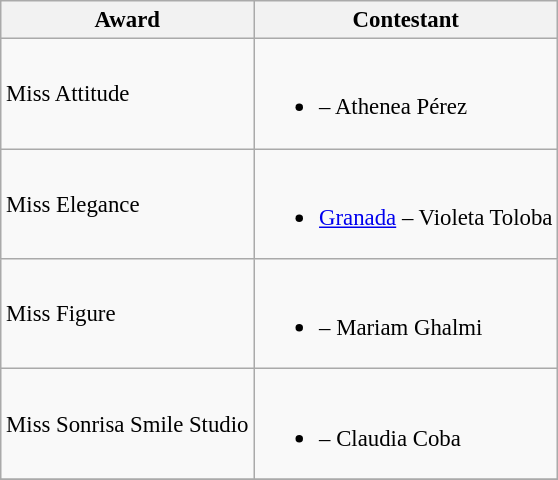<table class="wikitable unsortable" style="font-size:95%;">
<tr>
<th>Award</th>
<th>Contestant</th>
</tr>
<tr>
<td>Miss Attitude</td>
<td><br><ul><li> – Athenea Pérez</li></ul></td>
</tr>
<tr>
<td>Miss Elegance</td>
<td><br><ul><li> <a href='#'>Granada</a> – Violeta Toloba</li></ul></td>
</tr>
<tr>
<td>Miss Figure</td>
<td><br><ul><li> – Mariam Ghalmi</li></ul></td>
</tr>
<tr>
<td>Miss Sonrisa Smile Studio</td>
<td><br><ul><li> – Claudia Coba</li></ul></td>
</tr>
<tr>
</tr>
</table>
